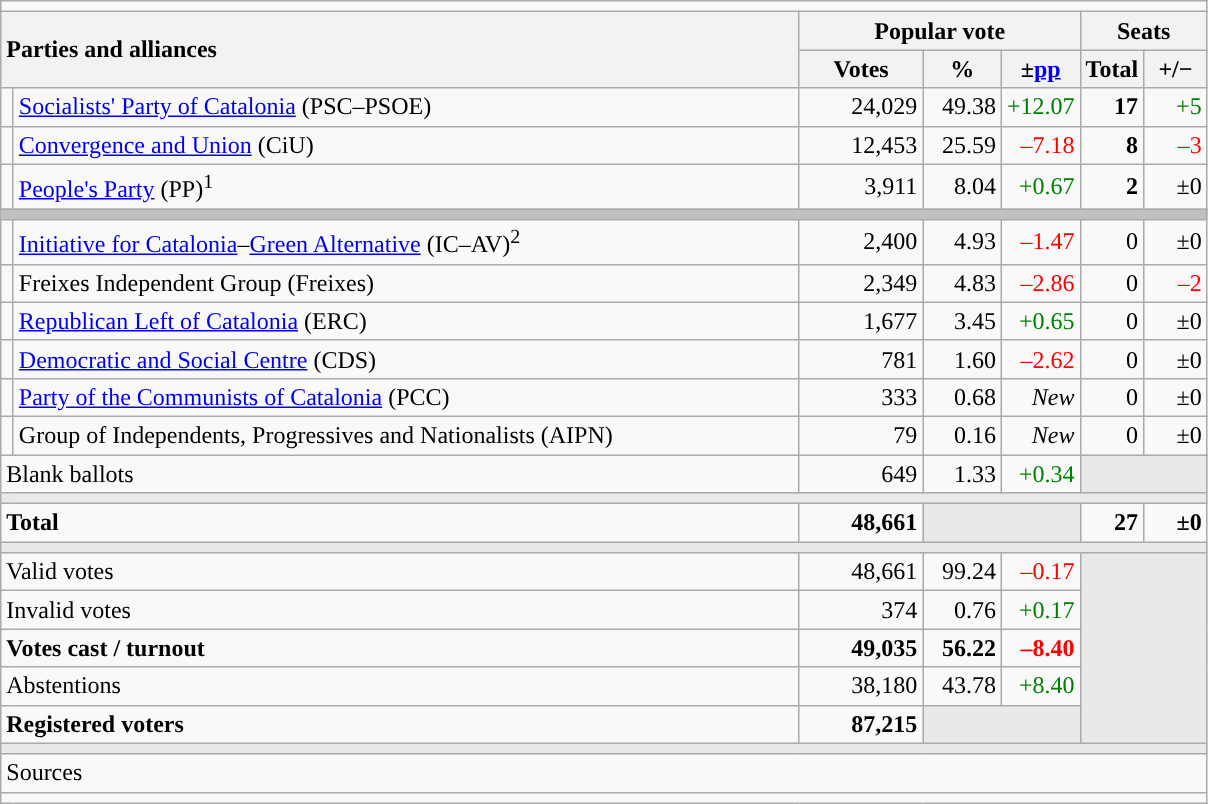<table class="wikitable" style="text-align:right;">
<tr>
<td colspan="7"></td>
</tr>
<tr>
<th style="text-align:left;" rowspan="2" colspan="2" width="525">Parties and alliances</th>
<th colspan="3">Popular vote</th>
<th colspan="2">Seats</th>
</tr>
<tr>
<th width="75">Votes</th>
<th width="45">%</th>
<th width="45">±<a href='#'>pp</a></th>
<th width="35">Total</th>
<th width="35">+/−</th>
</tr>
<tr>
<td width="1" style="color:inherit;background:"></td>
<td align="left"><a href='#'>Socialists' Party of Catalonia</a> (PSC–PSOE)</td>
<td>24,029</td>
<td>49.38</td>
<td style="color:green;">+12.07</td>
<td><strong>17</strong></td>
<td style="color:green;">+5</td>
</tr>
<tr>
<td style="color:inherit;background:"></td>
<td align="left"><a href='#'>Convergence and Union</a> (CiU)</td>
<td>12,453</td>
<td>25.59</td>
<td style="color:red;">–7.18</td>
<td><strong>8</strong></td>
<td style="color:red;">–3</td>
</tr>
<tr>
<td style="color:inherit;background:"></td>
<td align="left"><a href='#'>People's Party</a> (PP)<sup>1</sup></td>
<td>3,911</td>
<td>8.04</td>
<td style="color:green;">+0.67</td>
<td><strong>2</strong></td>
<td>±0</td>
</tr>
<tr>
<td colspan="7" style="color:inherit;background:#C0C0C0"></td>
</tr>
<tr>
<td style="color:inherit;background:"></td>
<td align="left"><a href='#'>Initiative for Catalonia</a>–<a href='#'>Green Alternative</a> (IC–AV)<sup>2</sup></td>
<td>2,400</td>
<td>4.93</td>
<td style="color:red;">–1.47</td>
<td>0</td>
<td>±0</td>
</tr>
<tr>
<td style="color:inherit;background:"></td>
<td align="left">Freixes Independent Group (Freixes)</td>
<td>2,349</td>
<td>4.83</td>
<td style="color:red;">–2.86</td>
<td>0</td>
<td style="color:red;">–2</td>
</tr>
<tr>
<td style="color:inherit;background:"></td>
<td align="left"><a href='#'>Republican Left of Catalonia</a> (ERC)</td>
<td>1,677</td>
<td>3.45</td>
<td style="color:green;">+0.65</td>
<td>0</td>
<td>±0</td>
</tr>
<tr>
<td style="color:inherit;background:"></td>
<td align="left"><a href='#'>Democratic and Social Centre</a> (CDS)</td>
<td>781</td>
<td>1.60</td>
<td style="color:red;">–2.62</td>
<td>0</td>
<td>±0</td>
</tr>
<tr>
<td style="color:inherit;background:"></td>
<td align="left"><a href='#'>Party of the Communists of Catalonia</a> (PCC)</td>
<td>333</td>
<td>0.68</td>
<td><em>New</em></td>
<td>0</td>
<td>±0</td>
</tr>
<tr>
<td style="color:inherit;background:"></td>
<td align="left">Group of Independents, Progressives and Nationalists (AIPN)</td>
<td>79</td>
<td>0.16</td>
<td><em>New</em></td>
<td>0</td>
<td>±0</td>
</tr>
<tr>
<td align="left" colspan="2">Blank ballots</td>
<td>649</td>
<td>1.33</td>
<td style="color:green;">+0.34</td>
<td style="color:inherit;background:#E9E9E9" colspan="2"></td>
</tr>
<tr>
<td colspan="7" style="color:inherit;background:#E9E9E9"></td>
</tr>
<tr style="font-weight:bold;">
<td align="left" colspan="2">Total</td>
<td>48,661</td>
<td bgcolor="#E9E9E9" colspan="2"></td>
<td>27</td>
<td>±0</td>
</tr>
<tr>
<td colspan="7" style="color:inherit;background:#E9E9E9"></td>
</tr>
<tr>
<td align="left" colspan="2">Valid votes</td>
<td>48,661</td>
<td>99.24</td>
<td style="color:red;">–0.17</td>
<td bgcolor="#E9E9E9" colspan="2" rowspan="5"></td>
</tr>
<tr>
<td align="left" colspan="2">Invalid votes</td>
<td>374</td>
<td>0.76</td>
<td style="color:green;">+0.17</td>
</tr>
<tr style="font-weight:bold;">
<td align="left" colspan="2">Votes cast / turnout</td>
<td>49,035</td>
<td>56.22</td>
<td style="color:red;">–8.40</td>
</tr>
<tr>
<td align="left" colspan="2">Abstentions</td>
<td>38,180</td>
<td>43.78</td>
<td style="color:green;">+8.40</td>
</tr>
<tr style="font-weight:bold;">
<td align="left" colspan="2">Registered voters</td>
<td>87,215</td>
<td bgcolor="#E9E9E9" colspan="2"></td>
</tr>
<tr>
<td colspan="7" style="color:inherit;background:#E9E9E9"></td>
</tr>
<tr>
<td align="left" colspan="7">Sources</td>
</tr>
<tr>
<td colspan="7" style="text-align:left; max-width:790px;"></td>
</tr>
</table>
